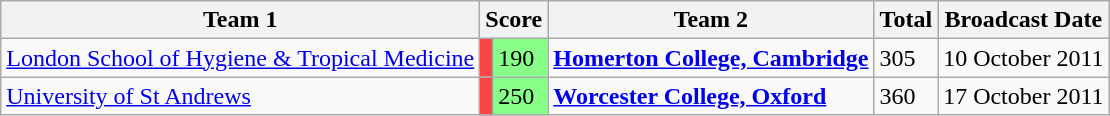<table class="wikitable" border="1">
<tr>
<th>Team 1</th>
<th colspan=2>Score</th>
<th>Team 2</th>
<th>Total</th>
<th>Broadcast Date</th>
</tr>
<tr>
<td><a href='#'>London School of Hygiene & Tropical Medicine</a></td>
<td style="background:#ff4444"></td>
<td style="background:#88ff88">190</td>
<td><strong><a href='#'>Homerton College, Cambridge</a></strong></td>
<td>305</td>
<td>10 October 2011</td>
</tr>
<tr>
<td><a href='#'>University of St Andrews</a></td>
<td style="background:#ff4444"></td>
<td style="background:#88ff88">250</td>
<td><strong><a href='#'>Worcester College, Oxford</a></strong></td>
<td>360</td>
<td>17 October 2011</td>
</tr>
</table>
